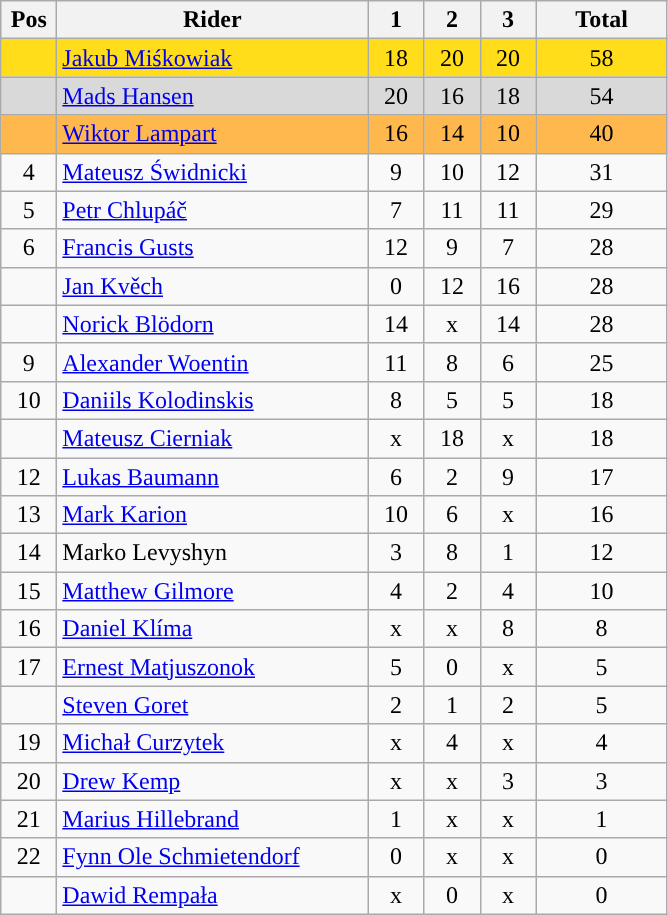<table class="wikitable">
<tr>
<th width=30>Pos</th>
<th width=200>Rider</th>
<th width=30>1</th>
<th width=30>2</th>
<th width=30>3</th>
<th width=80>Total</th>
</tr>
<tr align=center style="background: #ffdd1a;">
<td></td>
<td align="left"> <a href='#'>Jakub Miśkowiak</a></td>
<td>18</td>
<td>20</td>
<td>20</td>
<td>58</td>
</tr>
<tr align=center style="background: #d9d9d9;">
<td></td>
<td align="left"> <a href='#'>Mads Hansen</a></td>
<td>20</td>
<td>16</td>
<td>18</td>
<td>54</td>
</tr>
<tr align=center style="background: #ffb84d;">
<td></td>
<td align="left"> <a href='#'>Wiktor Lampart</a></td>
<td>16</td>
<td>14</td>
<td>10</td>
<td>40</td>
</tr>
<tr align=center>
<td>4</td>
<td align="left"> <a href='#'>Mateusz Świdnicki</a></td>
<td>9</td>
<td>10</td>
<td>12</td>
<td>31</td>
</tr>
<tr align=center>
<td>5</td>
<td align="left"> <a href='#'>Petr Chlupáč</a></td>
<td>7</td>
<td>11</td>
<td>11</td>
<td>29</td>
</tr>
<tr align=center>
<td>6</td>
<td align="left"> <a href='#'>Francis Gusts</a></td>
<td>12</td>
<td>9</td>
<td>7</td>
<td>28</td>
</tr>
<tr align=center>
<td></td>
<td align="left"> <a href='#'>Jan Kvěch</a></td>
<td>0</td>
<td>12</td>
<td>16</td>
<td>28</td>
</tr>
<tr align=center>
<td></td>
<td align="left"> <a href='#'>Norick Blödorn</a></td>
<td>14</td>
<td>x</td>
<td>14</td>
<td>28</td>
</tr>
<tr align="center">
<td>9</td>
<td align="left"> <a href='#'>Alexander Woentin</a></td>
<td>11</td>
<td>8</td>
<td>6</td>
<td>25</td>
</tr>
<tr align="center">
<td>10</td>
<td align="left"> <a href='#'>Daniils Kolodinskis</a></td>
<td>8</td>
<td>5</td>
<td>5</td>
<td>18</td>
</tr>
<tr align="center">
<td></td>
<td align="left"> <a href='#'>Mateusz Cierniak</a></td>
<td>x</td>
<td>18</td>
<td>x</td>
<td>18</td>
</tr>
<tr align=center>
<td>12</td>
<td align="left"> <a href='#'>Lukas Baumann</a></td>
<td>6</td>
<td>2</td>
<td>9</td>
<td>17</td>
</tr>
<tr align=center>
<td>13</td>
<td align="left"> <a href='#'>Mark Karion</a></td>
<td>10</td>
<td>6</td>
<td>x</td>
<td>16</td>
</tr>
<tr align=center>
<td>14</td>
<td align="left"> Marko Levyshyn</td>
<td>3</td>
<td>8</td>
<td>1</td>
<td>12</td>
</tr>
<tr align="center">
<td>15</td>
<td align="left"> <a href='#'>Matthew Gilmore</a></td>
<td>4</td>
<td>2</td>
<td>4</td>
<td>10</td>
</tr>
<tr align=center>
<td>16</td>
<td align="left"> <a href='#'>Daniel Klíma</a></td>
<td>x</td>
<td>x</td>
<td>8</td>
<td>8</td>
</tr>
<tr align="center">
<td>17</td>
<td align="left"> <a href='#'>Ernest Matjuszonok</a></td>
<td>5</td>
<td>0</td>
<td>x</td>
<td>5</td>
</tr>
<tr align=center>
<td></td>
<td align="left"> <a href='#'>Steven Goret</a></td>
<td>2</td>
<td>1</td>
<td>2</td>
<td>5</td>
</tr>
<tr align=center>
<td>19</td>
<td align="left"> <a href='#'>Michał Curzytek</a></td>
<td>x</td>
<td>4</td>
<td>x</td>
<td>4</td>
</tr>
<tr align=center>
<td>20</td>
<td align="left"> <a href='#'>Drew Kemp</a></td>
<td>x</td>
<td>x</td>
<td>3</td>
<td>3</td>
</tr>
<tr align=center>
<td>21</td>
<td align="left"> <a href='#'>Marius Hillebrand</a></td>
<td>1</td>
<td>x</td>
<td>x</td>
<td>1</td>
</tr>
<tr align=center>
<td>22</td>
<td align="left"> <a href='#'>Fynn Ole Schmietendorf</a></td>
<td>0</td>
<td>x</td>
<td>x</td>
<td>0</td>
</tr>
<tr align=center>
<td></td>
<td align="left"> <a href='#'>Dawid Rempała</a></td>
<td>x</td>
<td>0</td>
<td>x</td>
<td>0</td>
</tr>
</table>
